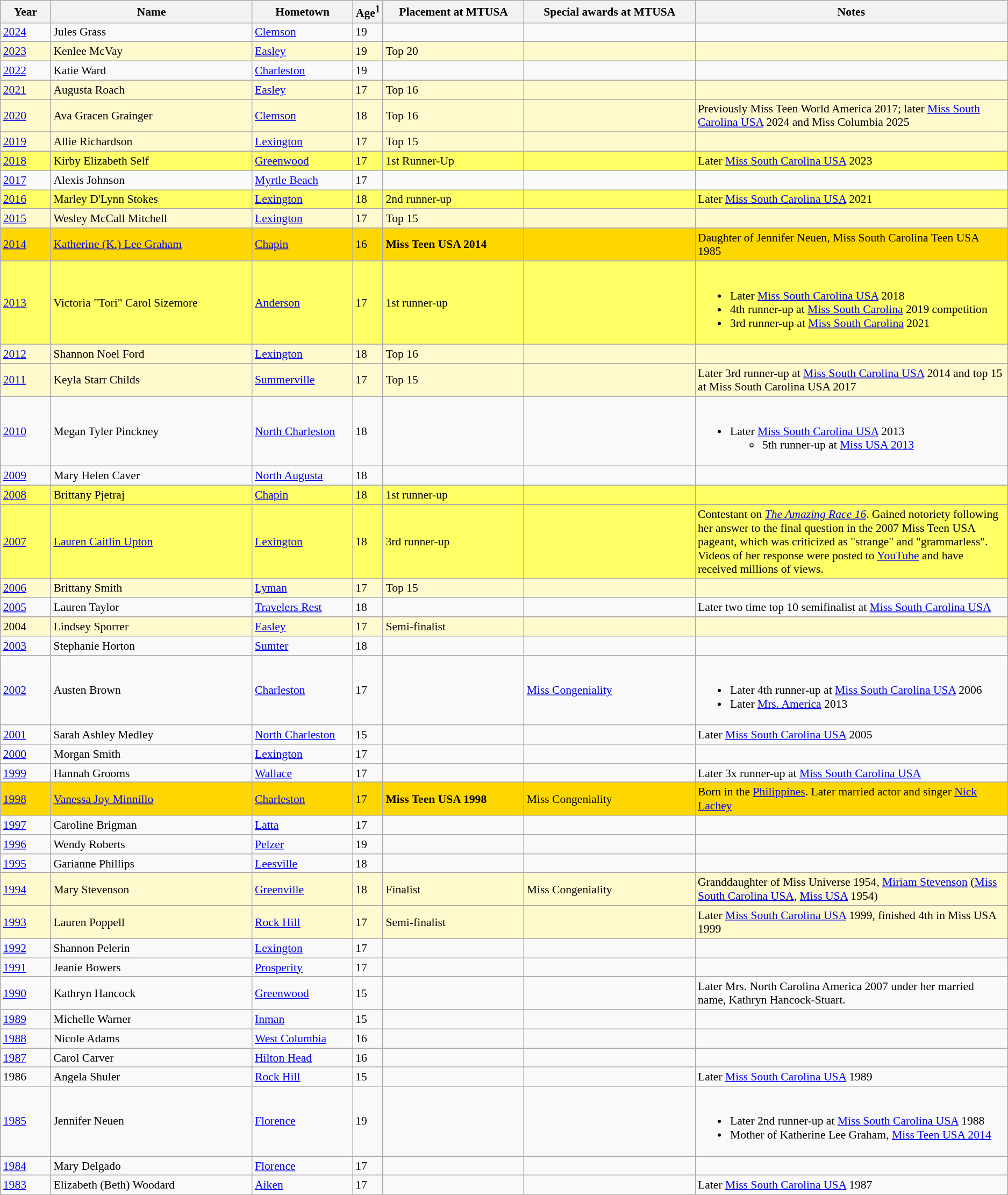<table class="wikitable sortable" style="font-size:90%;">
<tr bgcolor="#efefef">
<th width=5%>Year</th>
<th width=20%>Name</th>
<th width=10%>Hometown</th>
<th width=3%>Age<sup>1</sup></th>
<th width=14%>Placement at MTUSA</th>
<th width=17%>Special awards at MTUSA</th>
<th width=31%>Notes</th>
</tr>
<tr>
<td><a href='#'>2024</a></td>
<td>Jules Grass</td>
<td><a href='#'>Clemson</a></td>
<td>19</td>
<td></td>
<td></td>
</tr>
<tr>
</tr>
<tr style="background-color:#FFFACD;">
<td><a href='#'>2023</a></td>
<td>Kenlee McVay</td>
<td><a href='#'>Easley</a></td>
<td>19</td>
<td>Top 20</td>
<td></td>
<td></td>
</tr>
<tr>
<td><a href='#'>2022</a></td>
<td>Katie Ward</td>
<td><a href='#'>Charleston</a></td>
<td>19</td>
<td></td>
<td></td>
<td></td>
</tr>
<tr>
</tr>
<tr style="background-color:#FFFACD;">
<td><a href='#'>2021</a></td>
<td>Augusta Roach</td>
<td><a href='#'>Easley</a></td>
<td>17</td>
<td>Top 16</td>
<td></td>
<td></td>
</tr>
<tr style="background-color:#FFFACD;">
<td><a href='#'>2020</a></td>
<td>Ava Gracen Grainger</td>
<td><a href='#'>Clemson</a></td>
<td>18</td>
<td>Top 16</td>
<td></td>
<td>Previously Miss Teen World America 2017; later <a href='#'>Miss South Carolina USA</a> 2024 and Miss Columbia 2025</td>
</tr>
<tr>
</tr>
<tr style="background-color:#FFFACD;">
<td><a href='#'>2019</a></td>
<td>Allie Richardson</td>
<td><a href='#'>Lexington</a></td>
<td>17</td>
<td>Top 15</td>
<td></td>
<td></td>
</tr>
<tr>
</tr>
<tr style="background-color:#FFFF66;">
<td><a href='#'>2018</a></td>
<td>Kirby Elizabeth Self</td>
<td><a href='#'>Greenwood</a></td>
<td>17</td>
<td>1st Runner-Up</td>
<td></td>
<td>Later <a href='#'>Miss South Carolina USA</a> 2023</td>
</tr>
<tr>
<td><a href='#'>2017</a></td>
<td>Alexis Johnson</td>
<td><a href='#'>Myrtle Beach</a></td>
<td>17</td>
<td></td>
<td></td>
<td></td>
</tr>
<tr style="background-color:#FFFF66;">
<td><a href='#'>2016</a></td>
<td>Marley D'Lynn Stokes</td>
<td><a href='#'>Lexington</a></td>
<td>18</td>
<td>2nd runner-up</td>
<td></td>
<td>Later <a href='#'>Miss South Carolina USA</a> 2021</td>
</tr>
<tr>
</tr>
<tr style="background-color:#FFFACD;">
<td><a href='#'>2015</a></td>
<td>Wesley McCall Mitchell</td>
<td><a href='#'>Lexington</a></td>
<td>17</td>
<td>Top 15</td>
<td></td>
<td></td>
</tr>
<tr>
</tr>
<tr style="background-color:GOLD;">
<td><a href='#'>2014</a></td>
<td><a href='#'>Katherine (K.) Lee Graham</a></td>
<td><a href='#'>Chapin</a></td>
<td>16</td>
<td><strong>Miss Teen USA 2014</strong></td>
<td></td>
<td>Daughter of Jennifer Neuen, Miss South Carolina Teen USA 1985</td>
</tr>
<tr>
</tr>
<tr style="background-color:#FFFF66;">
<td><a href='#'>2013</a></td>
<td>Victoria "Tori" Carol Sizemore</td>
<td><a href='#'>Anderson</a></td>
<td>17</td>
<td>1st runner-up</td>
<td></td>
<td><br><ul><li>Later <a href='#'>Miss South Carolina USA</a> 2018</li><li>4th runner-up at <a href='#'>Miss South Carolina</a> 2019 competition</li><li>3rd runner-up at <a href='#'>Miss South Carolina</a> 2021</li></ul></td>
</tr>
<tr>
</tr>
<tr style="background-color:#FFFACD;">
<td><a href='#'>2012</a></td>
<td>Shannon Noel Ford</td>
<td><a href='#'>Lexington</a></td>
<td>18</td>
<td>Top 16</td>
<td></td>
<td></td>
</tr>
<tr>
</tr>
<tr style="background-color:#FFFACD;">
<td><a href='#'>2011</a></td>
<td>Keyla Starr Childs</td>
<td><a href='#'>Summerville</a></td>
<td>17</td>
<td>Top 15</td>
<td></td>
<td>Later 3rd runner-up at <a href='#'>Miss South Carolina USA</a> 2014 and top 15 at Miss South Carolina USA 2017</td>
</tr>
<tr>
<td><a href='#'>2010</a></td>
<td>Megan Tyler Pinckney</td>
<td><a href='#'>North Charleston</a></td>
<td>18</td>
<td></td>
<td></td>
<td><br><ul><li>Later <a href='#'>Miss South Carolina USA</a> 2013<ul><li>5th runner-up at <a href='#'>Miss USA 2013</a></li></ul></li></ul></td>
</tr>
<tr>
<td><a href='#'>2009</a></td>
<td>Mary Helen Caver</td>
<td><a href='#'>North Augusta</a></td>
<td>18</td>
<td></td>
<td></td>
<td></td>
</tr>
<tr>
</tr>
<tr style="background-color:#FFFF66;">
<td><a href='#'>2008</a></td>
<td>Brittany Pjetraj</td>
<td><a href='#'>Chapin</a></td>
<td>18</td>
<td>1st runner-up</td>
<td></td>
<td></td>
</tr>
<tr>
</tr>
<tr style="background-color:#FFFF66;">
<td><a href='#'>2007</a></td>
<td><a href='#'>Lauren Caitlin Upton</a></td>
<td><a href='#'>Lexington</a></td>
<td>18</td>
<td>3rd runner-up</td>
<td></td>
<td>Contestant on <em><a href='#'>The Amazing Race 16</a></em>.  Gained notoriety following her answer to the final question in the 2007 Miss Teen USA pageant, which was criticized as "strange" and "grammarless".  Videos of her response were posted to <a href='#'>YouTube</a> and have received millions of views.</td>
</tr>
<tr>
</tr>
<tr style="background-color:#FFFACD;">
<td><a href='#'>2006</a></td>
<td>Brittany Smith</td>
<td><a href='#'>Lyman</a></td>
<td>17</td>
<td>Top 15</td>
<td></td>
<td></td>
</tr>
<tr>
<td><a href='#'>2005</a></td>
<td>Lauren Taylor</td>
<td><a href='#'>Travelers Rest</a></td>
<td>18</td>
<td></td>
<td></td>
<td>Later two time top 10 semifinalist at <a href='#'>Miss South Carolina USA</a></td>
</tr>
<tr>
</tr>
<tr style="background-color:#FFFACD;">
<td>2004</td>
<td>Lindsey Sporrer</td>
<td><a href='#'>Easley</a></td>
<td>17</td>
<td>Semi-finalist</td>
<td></td>
<td></td>
</tr>
<tr>
<td><a href='#'>2003</a></td>
<td>Stephanie Horton</td>
<td><a href='#'>Sumter</a></td>
<td>18</td>
<td></td>
<td></td>
<td></td>
</tr>
<tr>
<td><a href='#'>2002</a></td>
<td>Austen Brown</td>
<td><a href='#'>Charleston</a></td>
<td>17</td>
<td></td>
<td><a href='#'>Miss Congeniality</a></td>
<td><br><ul><li>Later 4th runner-up at <a href='#'>Miss South Carolina USA</a> 2006</li><li>Later <a href='#'>Mrs. America</a> 2013</li></ul></td>
</tr>
<tr>
<td><a href='#'>2001</a></td>
<td>Sarah Ashley Medley</td>
<td><a href='#'>North Charleston</a></td>
<td>15</td>
<td></td>
<td></td>
<td>Later <a href='#'>Miss South Carolina USA</a> 2005</td>
</tr>
<tr>
<td><a href='#'>2000</a></td>
<td>Morgan Smith</td>
<td><a href='#'>Lexington</a></td>
<td>17</td>
<td></td>
<td></td>
<td></td>
</tr>
<tr>
<td><a href='#'>1999</a></td>
<td>Hannah Grooms</td>
<td><a href='#'>Wallace</a></td>
<td>17</td>
<td></td>
<td></td>
<td>Later 3x runner-up at <a href='#'>Miss South Carolina USA</a></td>
</tr>
<tr>
</tr>
<tr style="background-color:GOLD;">
<td><a href='#'>1998</a></td>
<td><a href='#'>Vanessa Joy Minnillo</a></td>
<td><a href='#'>Charleston</a></td>
<td>17</td>
<td><strong>Miss Teen USA 1998</strong></td>
<td>Miss Congeniality</td>
<td>Born in the <a href='#'>Philippines</a>. Later married actor and singer <a href='#'>Nick Lachey</a></td>
</tr>
<tr>
<td><a href='#'>1997</a></td>
<td>Caroline Brigman</td>
<td><a href='#'>Latta</a></td>
<td>17</td>
<td></td>
<td></td>
<td></td>
</tr>
<tr>
<td><a href='#'>1996</a></td>
<td>Wendy Roberts</td>
<td><a href='#'>Pelzer</a></td>
<td>19</td>
<td></td>
<td></td>
<td></td>
</tr>
<tr>
<td><a href='#'>1995</a></td>
<td>Garianne Phillips</td>
<td><a href='#'>Leesville</a></td>
<td>18</td>
<td></td>
<td></td>
<td></td>
</tr>
<tr>
</tr>
<tr style="background-color:#FFFACD;">
<td><a href='#'>1994</a></td>
<td>Mary Stevenson</td>
<td><a href='#'>Greenville</a></td>
<td>18</td>
<td>Finalist</td>
<td>Miss Congeniality</td>
<td>Granddaughter of Miss Universe 1954, <a href='#'>Miriam Stevenson</a> (<a href='#'>Miss South Carolina USA</a>, <a href='#'>Miss USA</a> 1954)</td>
</tr>
<tr>
</tr>
<tr style="background-color:#FFFACD;">
<td><a href='#'>1993</a></td>
<td>Lauren Poppell</td>
<td><a href='#'>Rock Hill</a></td>
<td>17</td>
<td>Semi-finalist</td>
<td></td>
<td>Later <a href='#'>Miss South Carolina USA</a> 1999, finished 4th in Miss USA 1999</td>
</tr>
<tr>
<td><a href='#'>1992</a></td>
<td>Shannon Pelerin</td>
<td><a href='#'>Lexington</a></td>
<td>17</td>
<td></td>
<td></td>
<td></td>
</tr>
<tr>
<td><a href='#'>1991</a></td>
<td>Jeanie Bowers</td>
<td><a href='#'>Prosperity</a></td>
<td>17</td>
<td></td>
<td></td>
<td></td>
</tr>
<tr>
<td><a href='#'>1990</a></td>
<td>Kathryn Hancock</td>
<td><a href='#'>Greenwood</a></td>
<td>15</td>
<td></td>
<td></td>
<td>Later Mrs. North Carolina America 2007 under her married name, Kathryn Hancock-Stuart.</td>
</tr>
<tr>
<td><a href='#'>1989</a></td>
<td>Michelle Warner</td>
<td><a href='#'>Inman</a></td>
<td>15</td>
<td></td>
<td></td>
<td></td>
</tr>
<tr>
<td><a href='#'>1988</a></td>
<td>Nicole Adams</td>
<td><a href='#'>West Columbia</a></td>
<td>16</td>
<td></td>
<td></td>
<td></td>
</tr>
<tr>
<td><a href='#'>1987</a></td>
<td>Carol Carver</td>
<td><a href='#'>Hilton Head</a></td>
<td>16</td>
<td></td>
<td></td>
<td></td>
</tr>
<tr>
<td>1986</td>
<td>Angela Shuler</td>
<td><a href='#'>Rock Hill</a></td>
<td>15</td>
<td></td>
<td></td>
<td>Later <a href='#'>Miss South Carolina USA</a> 1989</td>
</tr>
<tr>
<td><a href='#'>1985</a></td>
<td>Jennifer Neuen</td>
<td><a href='#'>Florence</a></td>
<td>19</td>
<td></td>
<td></td>
<td><br><ul><li>Later 2nd runner-up at <a href='#'>Miss South Carolina USA</a> 1988</li><li>Mother of Katherine Lee Graham, <a href='#'>Miss Teen USA 2014</a></li></ul></td>
</tr>
<tr>
<td><a href='#'>1984</a></td>
<td>Mary Delgado</td>
<td><a href='#'>Florence</a></td>
<td>17</td>
<td></td>
<td></td>
<td></td>
</tr>
<tr>
<td><a href='#'>1983</a></td>
<td>Elizabeth (Beth) Woodard</td>
<td><a href='#'>Aiken</a></td>
<td>17</td>
<td></td>
<td></td>
<td>Later <a href='#'>Miss South Carolina USA</a> 1987</td>
</tr>
</table>
